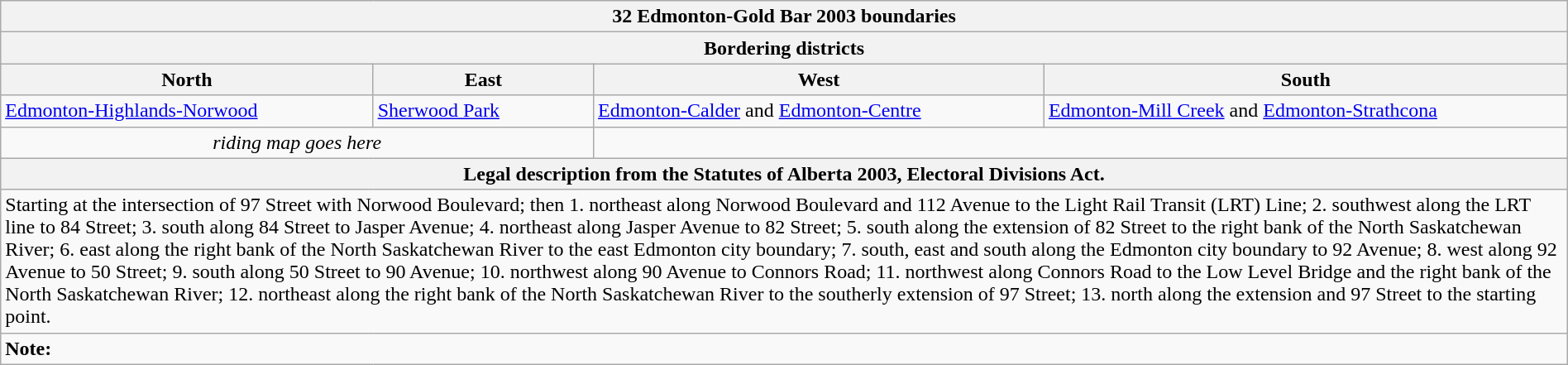<table class="wikitable collapsible collapsed" style="width:100%;">
<tr>
<th colspan=4>32 Edmonton-Gold Bar 2003 boundaries</th>
</tr>
<tr>
<th colspan=4>Bordering districts</th>
</tr>
<tr>
<th>North</th>
<th>East</th>
<th>West</th>
<th>South</th>
</tr>
<tr>
<td><a href='#'>Edmonton-Highlands-Norwood</a></td>
<td><a href='#'>Sherwood Park</a></td>
<td><a href='#'>Edmonton-Calder</a> and <a href='#'>Edmonton-Centre</a></td>
<td><a href='#'>Edmonton-Mill Creek</a> and <a href='#'>Edmonton-Strathcona</a></td>
</tr>
<tr>
<td colspan=2 align=center><em>riding map goes here</em></td>
<td colspan=2 align=center></td>
</tr>
<tr>
<th colspan=4>Legal description from the Statutes of Alberta 2003, Electoral Divisions Act.</th>
</tr>
<tr>
<td colspan=4>Starting at the intersection of 97 Street with Norwood Boulevard; then 1. northeast along Norwood Boulevard and 112 Avenue to the Light Rail Transit (LRT) Line; 2. southwest along the LRT line to 84 Street; 3. south along 84 Street to Jasper Avenue; 4. northeast along Jasper Avenue to 82 Street; 5. south along the extension of 82 Street to the right bank of the North Saskatchewan River; 6. east along the right bank of the North Saskatchewan River to the east Edmonton city boundary; 7. south, east and south along the Edmonton city boundary to 92 Avenue; 8. west along 92 Avenue to 50 Street; 9. south along 50 Street to 90 Avenue; 10. northwest along 90 Avenue to Connors Road; 11. northwest along Connors Road to the Low Level Bridge and the right bank of the North Saskatchewan River; 12. northeast along the right bank of the North Saskatchewan River to the southerly extension of 97 Street; 13. north along the extension and 97 Street to the starting point.</td>
</tr>
<tr>
<td colspan=4><strong>Note:</strong></td>
</tr>
</table>
